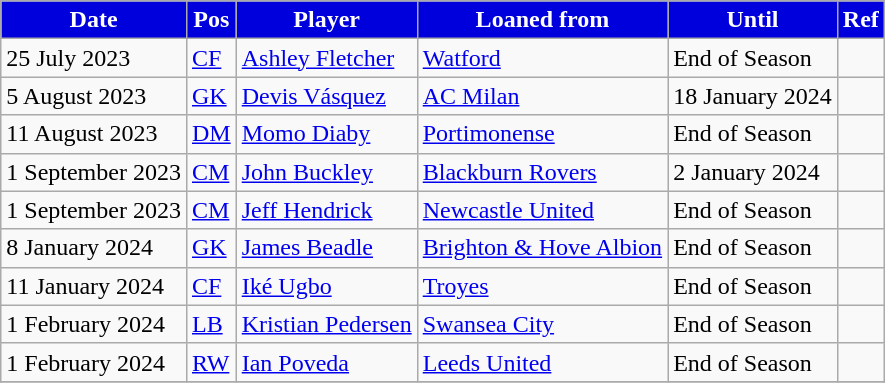<table class="wikitable plainrowheaders sortable">
<tr>
<th style="background:#0000DD;color:#FFFFFF;">Date</th>
<th style="background:#0000DD;color:#FFFFFF;">Pos</th>
<th style="background:#0000DD;color:#FFFFFF;">Player</th>
<th style="background:#0000DD;color:#FFFFFF;">Loaned from</th>
<th style="background:#0000DD;color:#FFFFFF;">Until</th>
<th style="background:#0000DD;color:#FFFFFF;">Ref</th>
</tr>
<tr>
<td>25 July 2023</td>
<td><a href='#'>CF</a></td>
<td> <a href='#'>Ashley Fletcher</a></td>
<td> <a href='#'>Watford</a></td>
<td>End of Season</td>
<td></td>
</tr>
<tr>
<td>5 August 2023</td>
<td><a href='#'>GK</a></td>
<td> <a href='#'>Devis Vásquez</a></td>
<td> <a href='#'>AC Milan</a></td>
<td>18 January 2024</td>
<td></td>
</tr>
<tr>
<td>11 August 2023</td>
<td><a href='#'>DM</a></td>
<td> <a href='#'>Momo Diaby</a></td>
<td> <a href='#'>Portimonense</a></td>
<td>End of Season</td>
<td></td>
</tr>
<tr>
<td>1 September 2023</td>
<td><a href='#'>CM</a></td>
<td> <a href='#'>John Buckley</a></td>
<td> <a href='#'>Blackburn Rovers</a></td>
<td>2 January 2024</td>
<td></td>
</tr>
<tr>
<td>1 September 2023</td>
<td><a href='#'>CM</a></td>
<td> <a href='#'>Jeff Hendrick</a></td>
<td> <a href='#'>Newcastle United</a></td>
<td>End of Season</td>
<td></td>
</tr>
<tr>
<td>8 January 2024</td>
<td><a href='#'>GK</a></td>
<td> <a href='#'>James Beadle</a></td>
<td> <a href='#'>Brighton & Hove Albion</a></td>
<td>End of Season</td>
<td></td>
</tr>
<tr>
<td>11 January 2024</td>
<td><a href='#'>CF</a></td>
<td> <a href='#'>Iké Ugbo</a></td>
<td> <a href='#'>Troyes</a></td>
<td>End of Season</td>
<td></td>
</tr>
<tr>
<td>1 February 2024</td>
<td><a href='#'>LB</a></td>
<td> <a href='#'>Kristian Pedersen</a></td>
<td> <a href='#'>Swansea City</a></td>
<td>End of Season</td>
<td></td>
</tr>
<tr>
<td>1 February 2024</td>
<td><a href='#'>RW</a></td>
<td> <a href='#'>Ian Poveda</a></td>
<td> <a href='#'>Leeds United</a></td>
<td>End of Season</td>
<td></td>
</tr>
<tr>
</tr>
</table>
